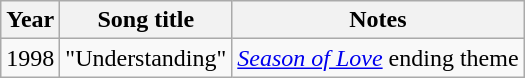<table class="wikitable sortable">
<tr>
<th>Year</th>
<th>Song title</th>
<th class="unsortable">Notes</th>
</tr>
<tr>
<td>1998</td>
<td>"Understanding"</td>
<td><em><a href='#'>Season of Love</a></em> ending theme</td>
</tr>
</table>
